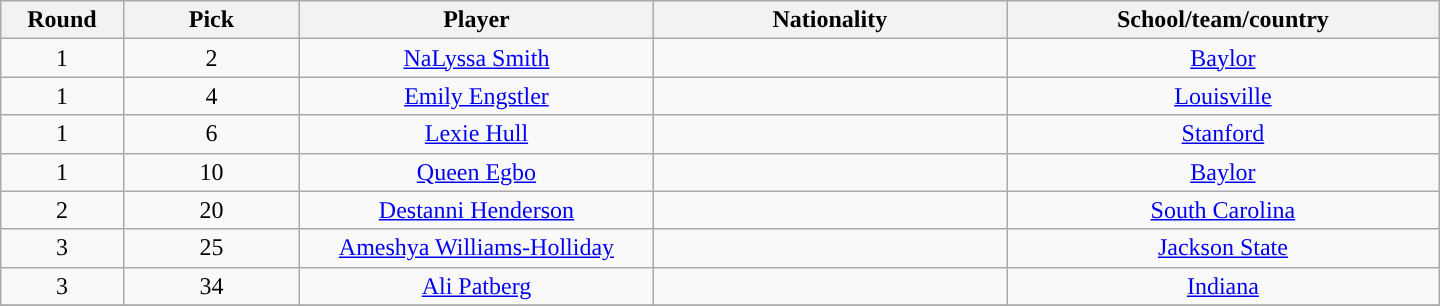<table class="wikitable" style="text-align:center; width:60em">
<tr>
<th width="2%">Round</th>
<th width="5%">Pick</th>
<th width="10%">Player</th>
<th width="10%">Nationality</th>
<th width="10%">School/team/country</th>
</tr>
<tr>
<td>1</td>
<td>2</td>
<td><a href='#'>NaLyssa Smith</a></td>
<td></td>
<td><a href='#'>Baylor</a></td>
</tr>
<tr>
<td>1</td>
<td>4</td>
<td><a href='#'>Emily Engstler</a></td>
<td></td>
<td><a href='#'>Louisville</a></td>
</tr>
<tr>
<td>1</td>
<td>6</td>
<td><a href='#'>Lexie Hull</a></td>
<td></td>
<td><a href='#'>Stanford</a></td>
</tr>
<tr>
<td>1</td>
<td>10</td>
<td><a href='#'>Queen Egbo</a></td>
<td></td>
<td><a href='#'>Baylor</a></td>
</tr>
<tr>
<td>2</td>
<td>20</td>
<td><a href='#'>Destanni Henderson</a></td>
<td></td>
<td><a href='#'>South Carolina</a></td>
</tr>
<tr>
<td>3</td>
<td>25</td>
<td><a href='#'>Ameshya Williams-Holliday</a></td>
<td></td>
<td><a href='#'>Jackson State</a></td>
</tr>
<tr>
<td>3</td>
<td>34</td>
<td><a href='#'>Ali Patberg</a></td>
<td></td>
<td><a href='#'>Indiana</a></td>
</tr>
<tr>
</tr>
</table>
